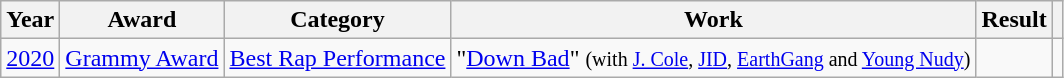<table class="wikitable">
<tr>
<th scope="col">Year</th>
<th scope="col">Award</th>
<th>Category</th>
<th scope="col">Work</th>
<th scope="col">Result</th>
<th scope="col"></th>
</tr>
<tr>
<td><a href='#'>2020</a></td>
<td><a href='#'>Grammy Award</a></td>
<td><a href='#'>Best Rap Performance</a></td>
<td>"<a href='#'>Down Bad</a>" <small>(with <a href='#'>J. Cole</a>, <a href='#'>JID</a>, <a href='#'>EarthGang</a> and <a href='#'>Young Nudy</a>)</small></td>
<td></td>
<td></td>
</tr>
</table>
